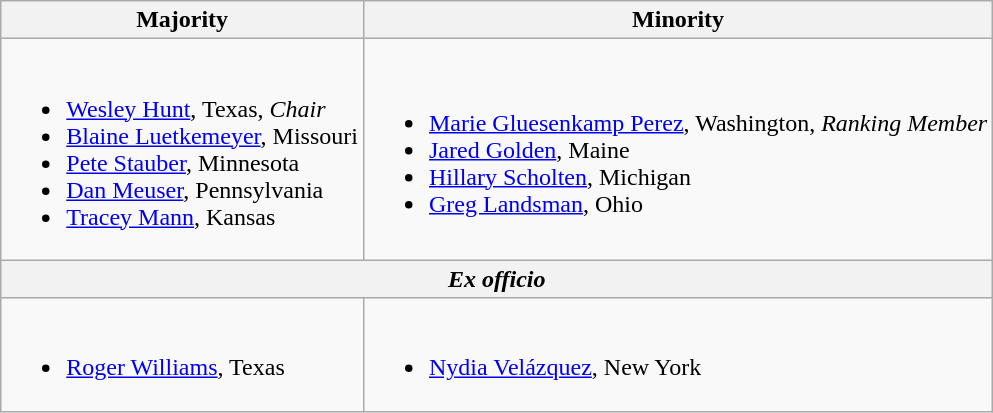<table class=wikitable>
<tr>
<th>Majority</th>
<th>Minority</th>
</tr>
<tr>
<td><br><ul><li><a href='#'>Wesley Hunt</a>, Texas, <em>Chair</em></li><li><a href='#'>Blaine Luetkemeyer</a>, Missouri</li><li><a href='#'>Pete Stauber</a>, Minnesota</li><li><a href='#'>Dan Meuser</a>, Pennsylvania</li><li><a href='#'>Tracey Mann</a>, Kansas</li></ul></td>
<td><br><ul><li><a href='#'>Marie Gluesenkamp Perez</a>, Washington, <em>Ranking Member</em></li><li><a href='#'>Jared Golden</a>, Maine</li><li><a href='#'>Hillary Scholten</a>, Michigan</li><li><a href='#'>Greg Landsman</a>, Ohio</li></ul></td>
</tr>
<tr>
<th colspan=2><em>Ex officio</em></th>
</tr>
<tr>
<td><br><ul><li><a href='#'>Roger Williams</a>, Texas</li></ul></td>
<td><br><ul><li><a href='#'>Nydia Velázquez</a>, New York</li></ul></td>
</tr>
</table>
